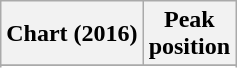<table class="wikitable sortable plainrowheaders" style="text-align:center">
<tr>
<th scope="col">Chart (2016)</th>
<th scope="col">Peak<br> position</th>
</tr>
<tr>
</tr>
<tr>
</tr>
<tr>
</tr>
<tr>
</tr>
</table>
